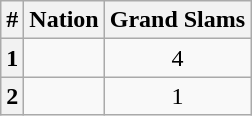<table class="wikitable sortable" style="text-align: center;">
<tr>
<th>#</th>
<th>Nation</th>
<th>Grand Slams</th>
</tr>
<tr>
<th>1</th>
<td></td>
<td>4</td>
</tr>
<tr>
<th>2</th>
<td></td>
<td>1</td>
</tr>
</table>
